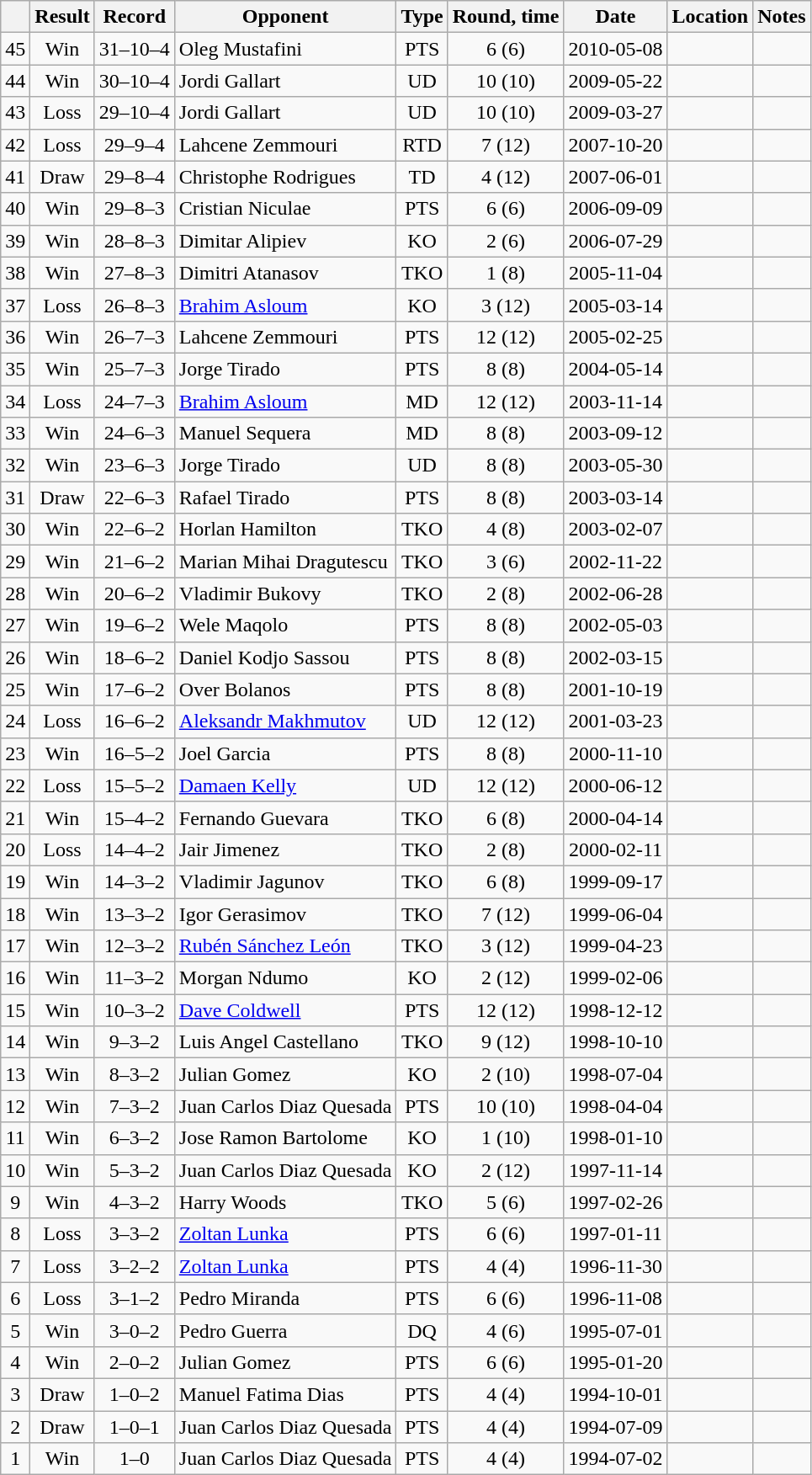<table class=wikitable style=text-align:center>
<tr>
<th></th>
<th>Result</th>
<th>Record</th>
<th>Opponent</th>
<th>Type</th>
<th>Round, time</th>
<th>Date</th>
<th>Location</th>
<th>Notes</th>
</tr>
<tr>
<td>45</td>
<td>Win</td>
<td>31–10–4</td>
<td align=left>Oleg Mustafini</td>
<td>PTS</td>
<td>6 (6)</td>
<td>2010-05-08</td>
<td align=left></td>
<td align=left></td>
</tr>
<tr>
<td>44</td>
<td>Win</td>
<td>30–10–4</td>
<td align=left>Jordi Gallart</td>
<td>UD</td>
<td>10 (10)</td>
<td>2009-05-22</td>
<td align=left></td>
<td align=left></td>
</tr>
<tr>
<td>43</td>
<td>Loss</td>
<td>29–10–4</td>
<td align=left>Jordi Gallart</td>
<td>UD</td>
<td>10 (10)</td>
<td>2009-03-27</td>
<td align=left></td>
<td align=left></td>
</tr>
<tr>
<td>42</td>
<td>Loss</td>
<td>29–9–4</td>
<td align=left>Lahcene Zemmouri</td>
<td>RTD</td>
<td>7 (12)</td>
<td>2007-10-20</td>
<td align=left></td>
<td align=left></td>
</tr>
<tr>
<td>41</td>
<td>Draw</td>
<td>29–8–4</td>
<td align=left>Christophe Rodrigues</td>
<td>TD</td>
<td>4 (12)</td>
<td>2007-06-01</td>
<td align=left></td>
<td align=left></td>
</tr>
<tr>
<td>40</td>
<td>Win</td>
<td>29–8–3</td>
<td align=left>Cristian Niculae</td>
<td>PTS</td>
<td>6 (6)</td>
<td>2006-09-09</td>
<td align=left></td>
<td align=left></td>
</tr>
<tr>
<td>39</td>
<td>Win</td>
<td>28–8–3</td>
<td align=left>Dimitar Alipiev</td>
<td>KO</td>
<td>2 (6)</td>
<td>2006-07-29</td>
<td align=left></td>
<td align=left></td>
</tr>
<tr>
<td>38</td>
<td>Win</td>
<td>27–8–3</td>
<td align=left>Dimitri Atanasov</td>
<td>TKO</td>
<td>1 (8)</td>
<td>2005-11-04</td>
<td align=left></td>
<td align=left></td>
</tr>
<tr>
<td>37</td>
<td>Loss</td>
<td>26–8–3</td>
<td align=left><a href='#'>Brahim Asloum</a></td>
<td>KO</td>
<td>3 (12)</td>
<td>2005-03-14</td>
<td align=left></td>
<td align=left></td>
</tr>
<tr>
<td>36</td>
<td>Win</td>
<td>26–7–3</td>
<td align=left>Lahcene Zemmouri</td>
<td>PTS</td>
<td>12 (12)</td>
<td>2005-02-25</td>
<td align=left></td>
<td align=left></td>
</tr>
<tr>
<td>35</td>
<td>Win</td>
<td>25–7–3</td>
<td align=left>Jorge Tirado</td>
<td>PTS</td>
<td>8 (8)</td>
<td>2004-05-14</td>
<td align=left></td>
<td align=left></td>
</tr>
<tr>
<td>34</td>
<td>Loss</td>
<td>24–7–3</td>
<td align=left><a href='#'>Brahim Asloum</a></td>
<td>MD</td>
<td>12 (12)</td>
<td>2003-11-14</td>
<td align=left></td>
<td align=left></td>
</tr>
<tr>
<td>33</td>
<td>Win</td>
<td>24–6–3</td>
<td align=left>Manuel Sequera</td>
<td>MD</td>
<td>8 (8)</td>
<td>2003-09-12</td>
<td align=left></td>
<td align=left></td>
</tr>
<tr>
<td>32</td>
<td>Win</td>
<td>23–6–3</td>
<td align=left>Jorge Tirado</td>
<td>UD</td>
<td>8 (8)</td>
<td>2003-05-30</td>
<td align=left></td>
<td align=left></td>
</tr>
<tr>
<td>31</td>
<td>Draw</td>
<td>22–6–3</td>
<td align=left>Rafael Tirado</td>
<td>PTS</td>
<td>8 (8)</td>
<td>2003-03-14</td>
<td align=left></td>
<td align=left></td>
</tr>
<tr>
<td>30</td>
<td>Win</td>
<td>22–6–2</td>
<td align=left>Horlan Hamilton</td>
<td>TKO</td>
<td>4 (8)</td>
<td>2003-02-07</td>
<td align=left></td>
<td align=left></td>
</tr>
<tr>
<td>29</td>
<td>Win</td>
<td>21–6–2</td>
<td align=left>Marian Mihai Dragutescu</td>
<td>TKO</td>
<td>3 (6)</td>
<td>2002-11-22</td>
<td align=left></td>
<td align=left></td>
</tr>
<tr>
<td>28</td>
<td>Win</td>
<td>20–6–2</td>
<td align=left>Vladimir Bukovy</td>
<td>TKO</td>
<td>2 (8)</td>
<td>2002-06-28</td>
<td align=left></td>
<td align=left></td>
</tr>
<tr>
<td>27</td>
<td>Win</td>
<td>19–6–2</td>
<td align=left>Wele Maqolo</td>
<td>PTS</td>
<td>8 (8)</td>
<td>2002-05-03</td>
<td align=left></td>
<td align=left></td>
</tr>
<tr>
<td>26</td>
<td>Win</td>
<td>18–6–2</td>
<td align=left>Daniel Kodjo Sassou</td>
<td>PTS</td>
<td>8 (8)</td>
<td>2002-03-15</td>
<td align=left></td>
<td align=left></td>
</tr>
<tr>
<td>25</td>
<td>Win</td>
<td>17–6–2</td>
<td align=left>Over Bolanos</td>
<td>PTS</td>
<td>8 (8)</td>
<td>2001-10-19</td>
<td align=left></td>
<td align=left></td>
</tr>
<tr>
<td>24</td>
<td>Loss</td>
<td>16–6–2</td>
<td align=left><a href='#'>Aleksandr Makhmutov</a></td>
<td>UD</td>
<td>12 (12)</td>
<td>2001-03-23</td>
<td align=left></td>
<td align=left></td>
</tr>
<tr>
<td>23</td>
<td>Win</td>
<td>16–5–2</td>
<td align=left>Joel Garcia</td>
<td>PTS</td>
<td>8 (8)</td>
<td>2000-11-10</td>
<td align=left></td>
<td align=left></td>
</tr>
<tr>
<td>22</td>
<td>Loss</td>
<td>15–5–2</td>
<td align=left><a href='#'>Damaen Kelly</a></td>
<td>UD</td>
<td>12 (12)</td>
<td>2000-06-12</td>
<td align=left></td>
<td align=left></td>
</tr>
<tr>
<td>21</td>
<td>Win</td>
<td>15–4–2</td>
<td align=left>Fernando Guevara</td>
<td>TKO</td>
<td>6 (8)</td>
<td>2000-04-14</td>
<td align=left></td>
<td align=left></td>
</tr>
<tr>
<td>20</td>
<td>Loss</td>
<td>14–4–2</td>
<td align=left>Jair Jimenez</td>
<td>TKO</td>
<td>2 (8)</td>
<td>2000-02-11</td>
<td align=left></td>
<td align=left></td>
</tr>
<tr>
<td>19</td>
<td>Win</td>
<td>14–3–2</td>
<td align=left>Vladimir Jagunov</td>
<td>TKO</td>
<td>6 (8)</td>
<td>1999-09-17</td>
<td align=left></td>
<td align=left></td>
</tr>
<tr>
<td>18</td>
<td>Win</td>
<td>13–3–2</td>
<td align=left>Igor Gerasimov</td>
<td>TKO</td>
<td>7 (12)</td>
<td>1999-06-04</td>
<td align=left></td>
<td align=left></td>
</tr>
<tr>
<td>17</td>
<td>Win</td>
<td>12–3–2</td>
<td align=left><a href='#'>Rubén Sánchez León</a></td>
<td>TKO</td>
<td>3 (12)</td>
<td>1999-04-23</td>
<td align=left></td>
<td align=left></td>
</tr>
<tr>
<td>16</td>
<td>Win</td>
<td>11–3–2</td>
<td align=left>Morgan Ndumo</td>
<td>KO</td>
<td>2 (12)</td>
<td>1999-02-06</td>
<td align=left></td>
<td align=left></td>
</tr>
<tr>
<td>15</td>
<td>Win</td>
<td>10–3–2</td>
<td align=left><a href='#'>Dave Coldwell</a></td>
<td>PTS</td>
<td>12 (12)</td>
<td>1998-12-12</td>
<td align=left></td>
<td align=left></td>
</tr>
<tr>
<td>14</td>
<td>Win</td>
<td>9–3–2</td>
<td align=left>Luis Angel Castellano</td>
<td>TKO</td>
<td>9 (12)</td>
<td>1998-10-10</td>
<td align=left></td>
<td align=left></td>
</tr>
<tr>
<td>13</td>
<td>Win</td>
<td>8–3–2</td>
<td align=left>Julian Gomez</td>
<td>KO</td>
<td>2 (10)</td>
<td>1998-07-04</td>
<td align=left></td>
<td align=left></td>
</tr>
<tr>
<td>12</td>
<td>Win</td>
<td>7–3–2</td>
<td align=left>Juan Carlos Diaz Quesada</td>
<td>PTS</td>
<td>10 (10)</td>
<td>1998-04-04</td>
<td align=left></td>
<td align=left></td>
</tr>
<tr>
<td>11</td>
<td>Win</td>
<td>6–3–2</td>
<td align=left>Jose Ramon Bartolome</td>
<td>KO</td>
<td>1 (10)</td>
<td>1998-01-10</td>
<td align=left></td>
<td align=left></td>
</tr>
<tr>
<td>10</td>
<td>Win</td>
<td>5–3–2</td>
<td align=left>Juan Carlos Diaz Quesada</td>
<td>KO</td>
<td>2 (12)</td>
<td>1997-11-14</td>
<td align=left></td>
<td align=left></td>
</tr>
<tr>
<td>9</td>
<td>Win</td>
<td>4–3–2</td>
<td align=left>Harry Woods</td>
<td>TKO</td>
<td>5 (6)</td>
<td>1997-02-26</td>
<td align=left></td>
<td align=left></td>
</tr>
<tr>
<td>8</td>
<td>Loss</td>
<td>3–3–2</td>
<td align=left><a href='#'>Zoltan Lunka</a></td>
<td>PTS</td>
<td>6 (6)</td>
<td>1997-01-11</td>
<td align=left></td>
<td align=left></td>
</tr>
<tr>
<td>7</td>
<td>Loss</td>
<td>3–2–2</td>
<td align=left><a href='#'>Zoltan Lunka</a></td>
<td>PTS</td>
<td>4 (4)</td>
<td>1996-11-30</td>
<td align=left></td>
<td align=left></td>
</tr>
<tr>
<td>6</td>
<td>Loss</td>
<td>3–1–2</td>
<td align=left>Pedro Miranda</td>
<td>PTS</td>
<td>6 (6)</td>
<td>1996-11-08</td>
<td align=left></td>
<td align=left></td>
</tr>
<tr>
<td>5</td>
<td>Win</td>
<td>3–0–2</td>
<td align=left>Pedro Guerra</td>
<td>DQ</td>
<td>4 (6)</td>
<td>1995-07-01</td>
<td align=left></td>
<td align=left></td>
</tr>
<tr>
<td>4</td>
<td>Win</td>
<td>2–0–2</td>
<td align=left>Julian Gomez</td>
<td>PTS</td>
<td>6 (6)</td>
<td>1995-01-20</td>
<td align=left></td>
<td align=left></td>
</tr>
<tr>
<td>3</td>
<td>Draw</td>
<td>1–0–2</td>
<td align=left>Manuel Fatima Dias</td>
<td>PTS</td>
<td>4 (4)</td>
<td>1994-10-01</td>
<td align=left></td>
<td align=left></td>
</tr>
<tr>
<td>2</td>
<td>Draw</td>
<td>1–0–1</td>
<td align=left>Juan Carlos Diaz Quesada</td>
<td>PTS</td>
<td>4 (4)</td>
<td>1994-07-09</td>
<td align=left></td>
<td align=left></td>
</tr>
<tr>
<td>1</td>
<td>Win</td>
<td>1–0</td>
<td align=left>Juan Carlos Diaz Quesada</td>
<td>PTS</td>
<td>4 (4)</td>
<td>1994-07-02</td>
<td align=left></td>
<td align=left></td>
</tr>
</table>
